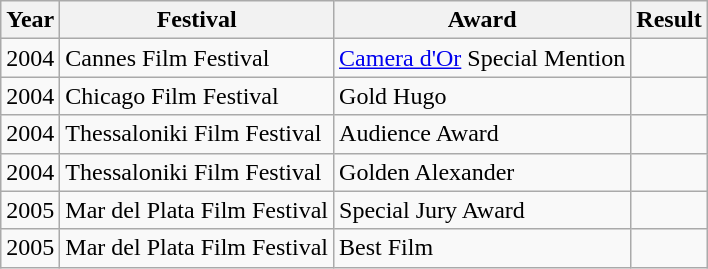<table class="wikitable">
<tr>
<th>Year</th>
<th>Festival</th>
<th>Award</th>
<th>Result</th>
</tr>
<tr>
<td>2004</td>
<td>Cannes Film Festival</td>
<td><a href='#'>Camera d'Or</a> Special Mention</td>
<td></td>
</tr>
<tr>
<td>2004</td>
<td>Chicago Film Festival</td>
<td>Gold Hugo</td>
<td></td>
</tr>
<tr>
<td>2004</td>
<td>Thessaloniki Film Festival</td>
<td>Audience Award</td>
<td></td>
</tr>
<tr>
<td>2004</td>
<td>Thessaloniki Film Festival</td>
<td>Golden Alexander</td>
<td></td>
</tr>
<tr>
<td>2005</td>
<td>Mar del Plata Film Festival</td>
<td>Special Jury Award</td>
<td></td>
</tr>
<tr>
<td>2005</td>
<td>Mar del Plata Film Festival</td>
<td>Best Film</td>
<td></td>
</tr>
</table>
